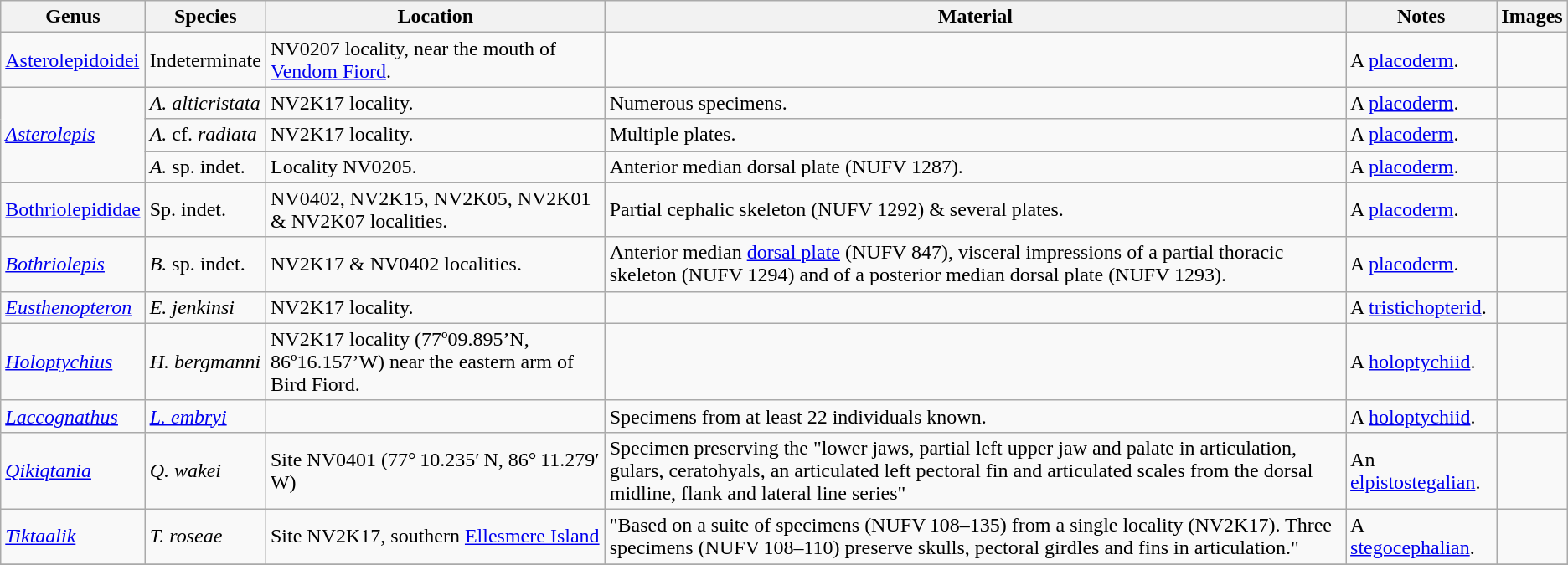<table class="wikitable sortable">
<tr>
<th>Genus</th>
<th>Species</th>
<th>Location</th>
<th>Material</th>
<th>Notes</th>
<th>Images</th>
</tr>
<tr>
<td><a href='#'>Asterolepidoidei</a></td>
<td>Indeterminate</td>
<td>NV0207 locality, near the mouth of <a href='#'>Vendom Fiord</a>.</td>
<td></td>
<td>A <a href='#'>placoderm</a>.</td>
<td></td>
</tr>
<tr>
<td rowspan="3"><em><a href='#'>Asterolepis</a></em></td>
<td><em>A. alticristata</em></td>
<td>NV2K17 locality.</td>
<td>Numerous specimens.</td>
<td>A <a href='#'>placoderm</a>.</td>
<td></td>
</tr>
<tr>
<td><em>A.</em> cf. <em>radiata</em></td>
<td>NV2K17 locality.</td>
<td>Multiple plates.</td>
<td>A <a href='#'>placoderm</a>.</td>
<td></td>
</tr>
<tr>
<td><em>A.</em> sp. indet.</td>
<td>Locality NV0205.</td>
<td>Anterior median dorsal plate (NUFV 1287).</td>
<td>A <a href='#'>placoderm</a>.</td>
<td></td>
</tr>
<tr>
<td><a href='#'>Bothriolepididae</a></td>
<td>Sp. indet.</td>
<td>NV0402, NV2K15, NV2K05, NV2K01 & NV2K07 localities.</td>
<td>Partial cephalic skeleton (NUFV 1292) & several plates.</td>
<td>A <a href='#'>placoderm</a>.</td>
<td></td>
</tr>
<tr>
<td><em><a href='#'>Bothriolepis</a></em></td>
<td><em>B.</em> sp. indet.</td>
<td>NV2K17 & NV0402 localities.</td>
<td>Anterior median <a href='#'>dorsal plate</a> (NUFV 847), visceral impressions of a partial thoracic skeleton (NUFV 1294) and of a posterior median dorsal plate (NUFV 1293).</td>
<td>A <a href='#'>placoderm</a>.</td>
<td></td>
</tr>
<tr>
<td><em><a href='#'>Eusthenopteron</a></em></td>
<td><em>E. jenkinsi</em></td>
<td>NV2K17  locality.</td>
<td></td>
<td>A <a href='#'>tristichopterid</a>.</td>
<td></td>
</tr>
<tr>
<td><em><a href='#'>Holoptychius</a></em></td>
<td><em>H. bergmanni</em></td>
<td>NV2K17 locality (77º09.895’N, 86º16.157’W) near the eastern arm of Bird Fiord.</td>
<td></td>
<td>A <a href='#'>holoptychiid</a>.</td>
<td></td>
</tr>
<tr>
<td><em><a href='#'>Laccognathus</a></em></td>
<td><em><a href='#'>L. embryi</a></em></td>
<td></td>
<td>Specimens from at least 22 individuals known.</td>
<td>A <a href='#'>holoptychiid</a>.</td>
<td></td>
</tr>
<tr>
<td><em><a href='#'>Qikiqtania</a></em></td>
<td><em>Q. wakei</em></td>
<td>Site NV0401 (77° 10.235′ N, 86° 11.279′ W)</td>
<td>Specimen preserving the "lower jaws, partial left upper jaw and palate in articulation, gulars, ceratohyals, an articulated left pectoral fin and articulated scales from the dorsal midline, flank and lateral line series"</td>
<td>An <a href='#'>elpistostegalian</a>.</td>
<td></td>
</tr>
<tr>
<td><em><a href='#'>Tiktaalik</a></em></td>
<td><em>T. roseae</em></td>
<td>Site NV2K17, southern <a href='#'>Ellesmere Island</a></td>
<td>"Based on a suite of specimens (NUFV 108–135) from a single locality (NV2K17). Three specimens (NUFV 108–110) preserve skulls, pectoral girdles and fins in articulation."</td>
<td>A <a href='#'>stegocephalian</a>.</td>
<td></td>
</tr>
<tr>
</tr>
</table>
